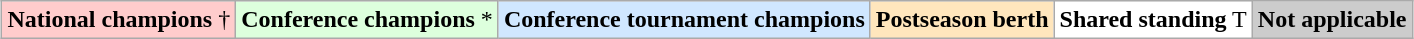<table class="wikitable" style="margin:1em auto;">
<tr>
<td bgcolor="#FFCCCC"><strong>National champions</strong> †</td>
<td bgcolor="#ddffdd"><strong>Conference champions</strong> *</td>
<td bgcolor="#D0E7FF"><strong>Conference tournament champions</strong> </td>
<td bgcolor="#ffe6bd"><strong>Postseason berth</strong></td>
<td bgcolor="#ffffff"><strong>Shared standing</strong> T</td>
<td bgcolor="#cccccc"><strong>Not applicable</strong></td>
</tr>
</table>
